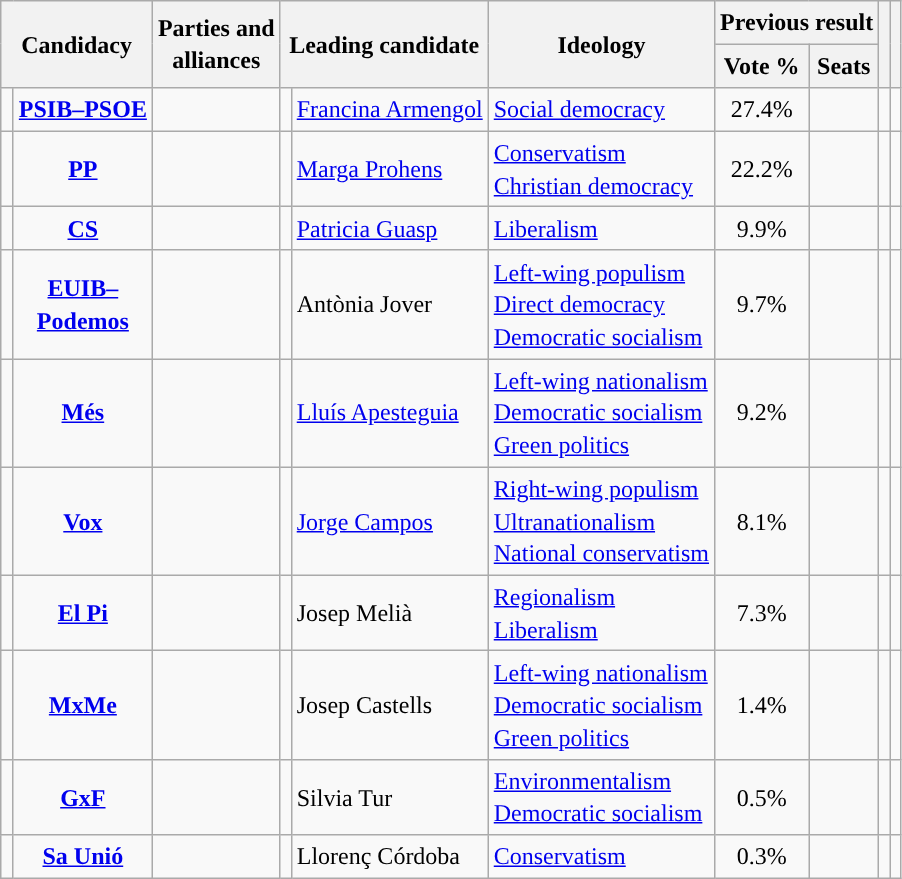<table class="wikitable" style="line-height:1.35em; text-align:left;">
<tr>
<th colspan="2" rowspan="2">Candidacy</th>
<th rowspan="2">Parties and<br>alliances</th>
<th colspan="2" rowspan="2">Leading candidate</th>
<th rowspan="2">Ideology</th>
<th colspan="2">Previous result</th>
<th rowspan="2"></th>
<th rowspan="2"></th>
</tr>
<tr>
<th>Vote %</th>
<th>Seats</th>
</tr>
<tr>
<td width="1" style="color:inherit;background:"></td>
<td align="center"><strong><a href='#'>PSIB–PSOE</a></strong></td>
<td></td>
<td></td>
<td><a href='#'>Francina Armengol</a></td>
<td><a href='#'>Social democracy</a></td>
<td align="center">27.4%</td>
<td></td>
<td></td>
<td></td>
</tr>
<tr>
<td style="color:inherit;background:"></td>
<td align="center"><strong><a href='#'>PP</a></strong></td>
<td></td>
<td></td>
<td><a href='#'>Marga Prohens</a></td>
<td><a href='#'>Conservatism</a><br><a href='#'>Christian democracy</a></td>
<td align="center">22.2%</td>
<td></td>
<td></td>
<td></td>
</tr>
<tr>
<td style="color:inherit;background:"></td>
<td align="center"><strong><a href='#'>CS</a></strong></td>
<td></td>
<td></td>
<td><a href='#'>Patricia Guasp</a></td>
<td><a href='#'>Liberalism</a></td>
<td align="center">9.9%</td>
<td></td>
<td></td>
<td><br></td>
</tr>
<tr>
<td style="color:inherit;background:"></td>
<td align="center"><strong><a href='#'>EUIB–<br>Podemos</a></strong></td>
<td></td>
<td></td>
<td>Antònia Jover</td>
<td><a href='#'>Left-wing populism</a><br><a href='#'>Direct democracy</a><br><a href='#'>Democratic socialism</a></td>
<td align="center">9.7%</td>
<td></td>
<td></td>
<td></td>
</tr>
<tr>
<td style="color:inherit;background:"></td>
<td align="center"><strong><a href='#'>Més</a></strong></td>
<td></td>
<td></td>
<td><a href='#'>Lluís Apesteguia</a></td>
<td><a href='#'>Left-wing nationalism</a><br><a href='#'>Democratic socialism</a><br><a href='#'>Green politics</a></td>
<td align="center">9.2%</td>
<td></td>
<td></td>
<td></td>
</tr>
<tr>
<td style="color:inherit;background:"></td>
<td align="center"><strong><a href='#'>Vox</a></strong></td>
<td></td>
<td></td>
<td><a href='#'>Jorge Campos</a></td>
<td><a href='#'>Right-wing populism</a><br><a href='#'>Ultranationalism</a><br><a href='#'>National conservatism</a></td>
<td align="center">8.1%</td>
<td></td>
<td></td>
<td></td>
</tr>
<tr>
<td style="color:inherit;background:"></td>
<td align="center"><strong><a href='#'>El Pi</a></strong></td>
<td></td>
<td></td>
<td>Josep Melià</td>
<td><a href='#'>Regionalism</a><br><a href='#'>Liberalism</a></td>
<td align="center">7.3%</td>
<td></td>
<td></td>
<td><br></td>
</tr>
<tr>
<td style="color:inherit;background:"></td>
<td align="center"><strong><a href='#'>MxMe</a></strong></td>
<td></td>
<td></td>
<td>Josep Castells</td>
<td><a href='#'>Left-wing nationalism</a><br><a href='#'>Democratic socialism</a><br><a href='#'>Green politics</a></td>
<td align="center">1.4%</td>
<td></td>
<td></td>
<td></td>
</tr>
<tr>
<td style="color:inherit;background:"></td>
<td align="center"><strong><a href='#'>GxF</a></strong></td>
<td></td>
<td></td>
<td>Silvia Tur</td>
<td><a href='#'>Environmentalism</a><br><a href='#'>Democratic socialism</a></td>
<td align="center">0.5%</td>
<td></td>
<td></td>
<td></td>
</tr>
<tr>
<td style="color:inherit;background:"></td>
<td align="center"><strong><a href='#'>Sa Unió</a></strong></td>
<td></td>
<td></td>
<td>Llorenç Córdoba</td>
<td><a href='#'>Conservatism</a></td>
<td align="center">0.3%</td>
<td></td>
<td></td>
<td></td>
</tr>
</table>
